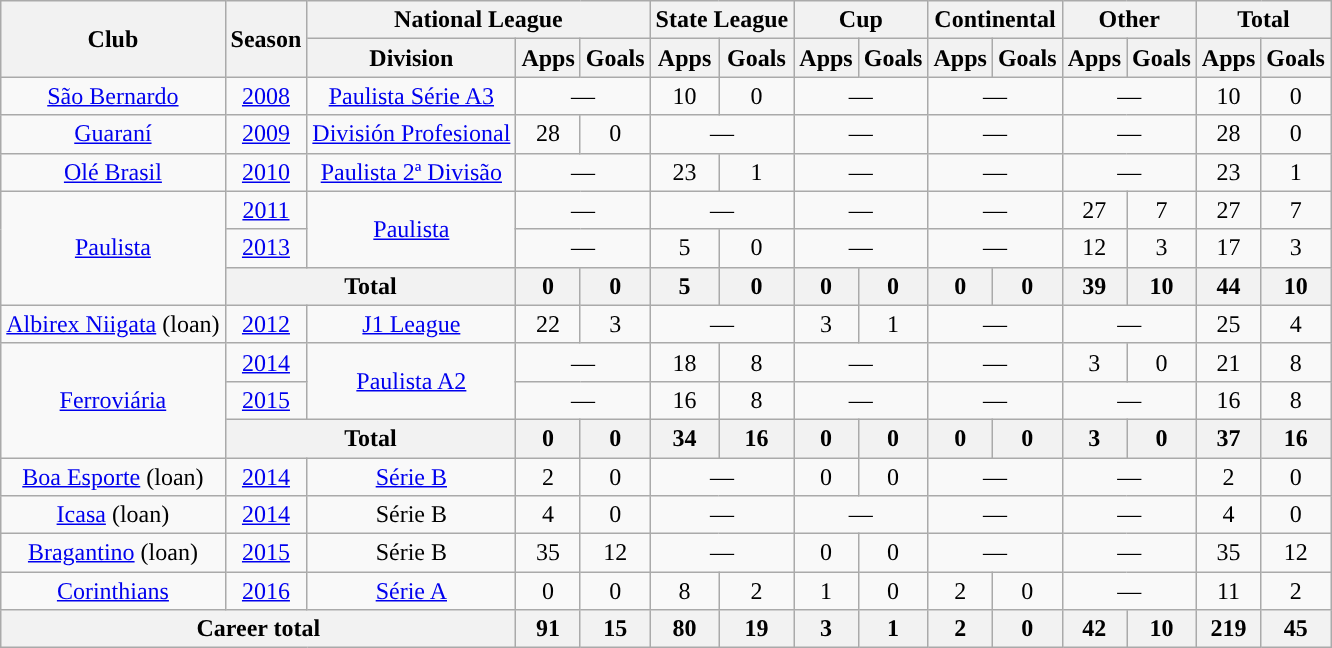<table class="wikitable" style="text-align: center;">
<tr>
<th rowspan="2">Club</th>
<th rowspan="2">Season</th>
<th colspan="3">National League</th>
<th colspan="2">State League</th>
<th colspan="2">Cup</th>
<th colspan="2">Continental</th>
<th colspan="2">Other</th>
<th colspan="2">Total</th>
</tr>
<tr>
<th>Division</th>
<th>Apps</th>
<th>Goals</th>
<th>Apps</th>
<th>Goals</th>
<th>Apps</th>
<th>Goals</th>
<th>Apps</th>
<th>Goals</th>
<th>Apps</th>
<th>Goals</th>
<th>Apps</th>
<th>Goals</th>
</tr>
<tr>
<td><a href='#'>São Bernardo</a></td>
<td><a href='#'>2008</a></td>
<td><a href='#'>Paulista Série A3</a></td>
<td colspan="2">—</td>
<td>10</td>
<td>0</td>
<td colspan="2">—</td>
<td colspan="2">—</td>
<td colspan="2">—</td>
<td>10</td>
<td>0</td>
</tr>
<tr>
<td><a href='#'>Guaraní</a></td>
<td><a href='#'>2009</a></td>
<td><a href='#'>División Profesional</a></td>
<td>28</td>
<td>0</td>
<td colspan="2">—</td>
<td colspan="2">—</td>
<td colspan="2">—</td>
<td colspan="2">—</td>
<td>28</td>
<td>0</td>
</tr>
<tr>
<td><a href='#'>Olé Brasil</a></td>
<td><a href='#'>2010</a></td>
<td><a href='#'>Paulista 2ª Divisão</a></td>
<td colspan="2">—</td>
<td>23</td>
<td>1</td>
<td colspan="2">—</td>
<td colspan="2">—</td>
<td colspan="2">—</td>
<td>23</td>
<td>1</td>
</tr>
<tr>
<td rowspan="3"><a href='#'>Paulista</a></td>
<td><a href='#'>2011</a></td>
<td rowspan="2"><a href='#'>Paulista</a></td>
<td colspan="2">—</td>
<td colspan="2">—</td>
<td colspan="2">—</td>
<td colspan="2">—</td>
<td>27</td>
<td>7</td>
<td>27</td>
<td>7</td>
</tr>
<tr>
<td><a href='#'>2013</a></td>
<td colspan="2">—</td>
<td>5</td>
<td>0</td>
<td colspan="2">—</td>
<td colspan="2">—</td>
<td>12</td>
<td>3</td>
<td>17</td>
<td>3</td>
</tr>
<tr>
<th colspan="2">Total</th>
<th>0</th>
<th>0</th>
<th>5</th>
<th>0</th>
<th>0</th>
<th>0</th>
<th>0</th>
<th>0</th>
<th>39</th>
<th>10</th>
<th>44</th>
<th>10</th>
</tr>
<tr>
<td><a href='#'>Albirex Niigata</a> (loan)</td>
<td><a href='#'>2012</a></td>
<td><a href='#'>J1 League</a></td>
<td>22</td>
<td>3</td>
<td colspan="2">—</td>
<td>3</td>
<td>1</td>
<td colspan="2">—</td>
<td colspan="2">—</td>
<td>25</td>
<td>4</td>
</tr>
<tr>
<td rowspan="3"><a href='#'>Ferroviária</a></td>
<td><a href='#'>2014</a></td>
<td rowspan="2"><a href='#'>Paulista A2</a></td>
<td colspan="2">—</td>
<td>18</td>
<td>8</td>
<td colspan="2">—</td>
<td colspan="2">—</td>
<td>3</td>
<td>0</td>
<td>21</td>
<td>8</td>
</tr>
<tr>
<td><a href='#'>2015</a></td>
<td colspan="2">—</td>
<td>16</td>
<td>8</td>
<td colspan="2">—</td>
<td colspan="2">—</td>
<td colspan="2">—</td>
<td>16</td>
<td>8</td>
</tr>
<tr>
<th colspan="2">Total</th>
<th>0</th>
<th>0</th>
<th>34</th>
<th>16</th>
<th>0</th>
<th>0</th>
<th>0</th>
<th>0</th>
<th>3</th>
<th>0</th>
<th>37</th>
<th>16</th>
</tr>
<tr>
<td><a href='#'>Boa Esporte</a> (loan)</td>
<td><a href='#'>2014</a></td>
<td><a href='#'>Série B</a></td>
<td>2</td>
<td>0</td>
<td colspan="2">—</td>
<td>0</td>
<td>0</td>
<td colspan="2">—</td>
<td colspan="2">—</td>
<td>2</td>
<td>0</td>
</tr>
<tr>
<td><a href='#'>Icasa</a> (loan)</td>
<td><a href='#'>2014</a></td>
<td>Série B</td>
<td>4</td>
<td>0</td>
<td colspan="2">—</td>
<td colspan="2">—</td>
<td colspan="2">—</td>
<td colspan="2">—</td>
<td>4</td>
<td>0</td>
</tr>
<tr>
<td><a href='#'>Bragantino</a> (loan)</td>
<td><a href='#'>2015</a></td>
<td>Série B</td>
<td>35</td>
<td>12</td>
<td colspan="2">—</td>
<td>0</td>
<td>0</td>
<td colspan="2">—</td>
<td colspan="2">—</td>
<td>35</td>
<td>12</td>
</tr>
<tr>
<td><a href='#'>Corinthians</a></td>
<td><a href='#'>2016</a></td>
<td><a href='#'>Série A</a></td>
<td>0</td>
<td>0</td>
<td>8</td>
<td>2</td>
<td>1</td>
<td>0</td>
<td>2</td>
<td>0</td>
<td colspan="2">—</td>
<td>11</td>
<td>2</td>
</tr>
<tr>
<th colspan="3"><strong>Career total</strong></th>
<th>91</th>
<th>15</th>
<th>80</th>
<th>19</th>
<th>3</th>
<th>1</th>
<th>2</th>
<th>0</th>
<th>42</th>
<th>10</th>
<th>219</th>
<th>45</th>
</tr>
</table>
